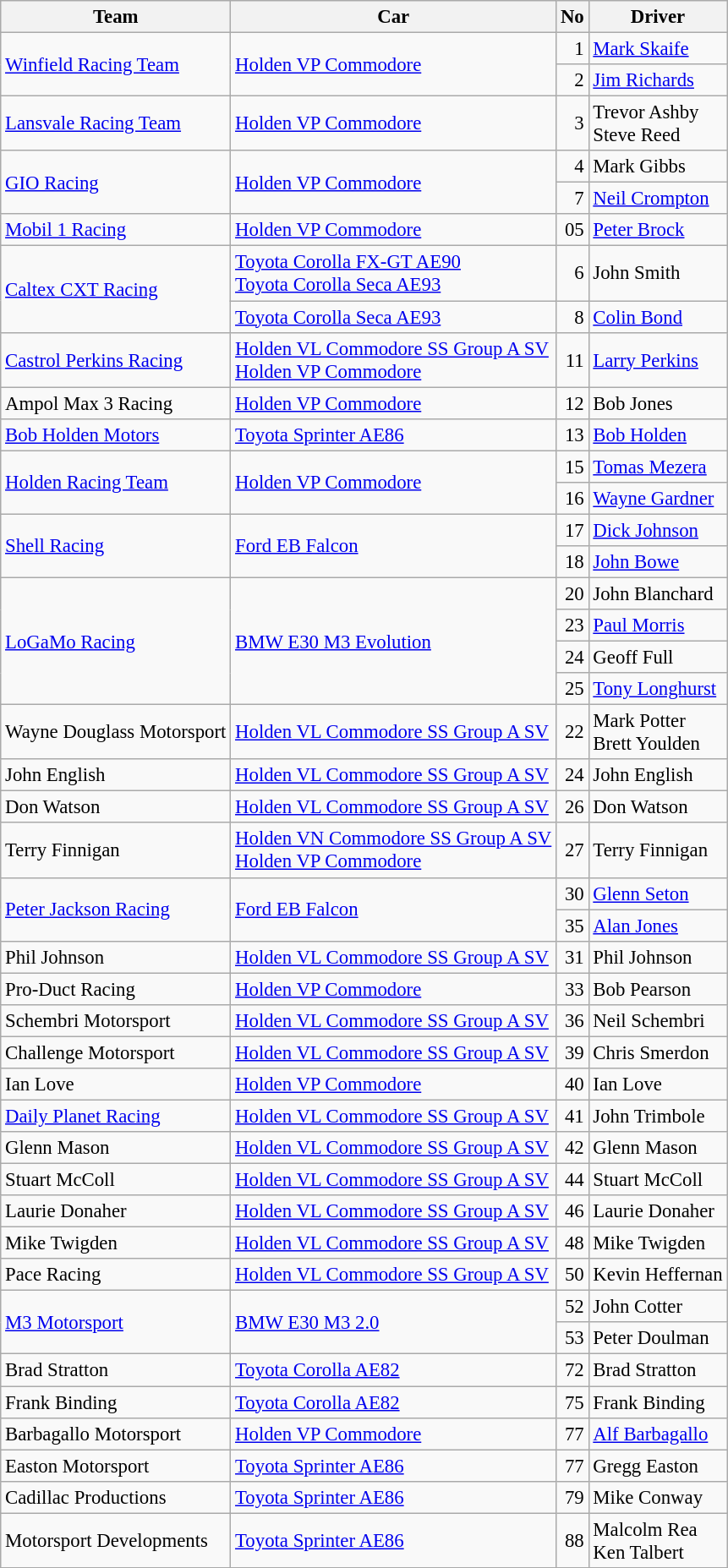<table class="wikitable" style="font-size: 95%;">
<tr>
<th>Team</th>
<th>Car</th>
<th>No</th>
<th>Driver</th>
</tr>
<tr>
<td rowspan=2><a href='#'>Winfield Racing Team</a></td>
<td rowspan=2><a href='#'>Holden VP Commodore</a></td>
<td align="right">1</td>
<td> <a href='#'>Mark Skaife</a></td>
</tr>
<tr>
<td align="right">2</td>
<td> <a href='#'>Jim Richards</a></td>
</tr>
<tr>
<td><a href='#'>Lansvale Racing Team</a></td>
<td><a href='#'>Holden VP Commodore</a></td>
<td align="right">3</td>
<td> Trevor Ashby <br>  Steve Reed</td>
</tr>
<tr>
<td rowspan=2><a href='#'>GIO Racing</a></td>
<td rowspan=2><a href='#'>Holden VP Commodore</a></td>
<td align="right">4</td>
<td> Mark Gibbs</td>
</tr>
<tr>
<td align="right">7</td>
<td> <a href='#'>Neil Crompton</a></td>
</tr>
<tr>
<td><a href='#'>Mobil 1 Racing</a></td>
<td><a href='#'>Holden VP Commodore</a></td>
<td align="right">05</td>
<td> <a href='#'>Peter Brock</a></td>
</tr>
<tr>
<td rowspan=2><a href='#'>Caltex CXT Racing</a></td>
<td><a href='#'>Toyota Corolla FX-GT AE90</a> <br> <a href='#'>Toyota Corolla Seca AE93</a></td>
<td align="right">6</td>
<td> John Smith</td>
</tr>
<tr>
<td><a href='#'>Toyota Corolla Seca AE93</a></td>
<td align="right">8</td>
<td> <a href='#'>Colin Bond</a></td>
</tr>
<tr>
<td><a href='#'>Castrol Perkins Racing</a></td>
<td><a href='#'>Holden VL Commodore SS Group A SV</a> <br> <a href='#'>Holden VP Commodore</a></td>
<td align="right">11</td>
<td> <a href='#'>Larry Perkins</a></td>
</tr>
<tr>
<td>Ampol Max 3 Racing</td>
<td><a href='#'>Holden VP Commodore</a></td>
<td align="right">12</td>
<td> Bob Jones</td>
</tr>
<tr>
<td><a href='#'>Bob Holden Motors</a></td>
<td><a href='#'>Toyota Sprinter AE86</a></td>
<td align="right">13</td>
<td> <a href='#'>Bob Holden</a></td>
</tr>
<tr>
<td rowspan=2><a href='#'>Holden Racing Team</a></td>
<td rowspan=2><a href='#'>Holden VP Commodore</a></td>
<td align="right">15</td>
<td> <a href='#'>Tomas Mezera</a></td>
</tr>
<tr>
<td align="right">16</td>
<td> <a href='#'>Wayne Gardner</a></td>
</tr>
<tr>
<td rowspan=2><a href='#'>Shell Racing</a></td>
<td rowspan=2><a href='#'>Ford EB Falcon</a></td>
<td align="right">17</td>
<td> <a href='#'>Dick Johnson</a></td>
</tr>
<tr>
<td align="right">18</td>
<td> <a href='#'>John Bowe</a></td>
</tr>
<tr>
<td rowspan=4><a href='#'>LoGaMo Racing</a></td>
<td rowspan=4><a href='#'>BMW E30 M3 Evolution</a></td>
<td align="right">20</td>
<td> John Blanchard</td>
</tr>
<tr>
<td align="right">23</td>
<td> <a href='#'>Paul Morris</a></td>
</tr>
<tr>
<td align="right">24</td>
<td> Geoff Full</td>
</tr>
<tr>
<td align="right">25</td>
<td> <a href='#'>Tony Longhurst</a></td>
</tr>
<tr>
<td>Wayne Douglass Motorsport</td>
<td><a href='#'>Holden VL Commodore SS Group A SV</a></td>
<td align="right">22</td>
<td> Mark Potter<br> Brett Youlden</td>
</tr>
<tr>
<td>John English</td>
<td><a href='#'>Holden VL Commodore SS Group A SV</a></td>
<td align="right">24</td>
<td> John English</td>
</tr>
<tr>
<td>Don Watson</td>
<td><a href='#'>Holden VL Commodore SS Group A SV</a></td>
<td align="right">26</td>
<td> Don Watson</td>
</tr>
<tr>
<td>Terry Finnigan</td>
<td><a href='#'>Holden VN Commodore SS Group A SV</a> <br> <a href='#'>Holden VP Commodore</a></td>
<td align="right">27</td>
<td> Terry Finnigan</td>
</tr>
<tr>
<td rowspan=2><a href='#'>Peter Jackson Racing</a></td>
<td rowspan=2><a href='#'>Ford EB Falcon</a></td>
<td align="right">30</td>
<td> <a href='#'>Glenn Seton</a></td>
</tr>
<tr>
<td align="right">35</td>
<td> <a href='#'>Alan Jones</a></td>
</tr>
<tr>
<td>Phil Johnson</td>
<td><a href='#'>Holden VL Commodore SS Group A SV</a></td>
<td align="right">31</td>
<td> Phil Johnson</td>
</tr>
<tr>
<td>Pro-Duct Racing</td>
<td><a href='#'>Holden VP Commodore</a></td>
<td align="right">33</td>
<td> Bob Pearson</td>
</tr>
<tr>
<td>Schembri Motorsport</td>
<td><a href='#'>Holden VL Commodore SS Group A SV</a></td>
<td align="right">36</td>
<td> Neil Schembri</td>
</tr>
<tr>
<td>Challenge Motorsport</td>
<td><a href='#'>Holden VL Commodore SS Group A SV</a></td>
<td align="right">39</td>
<td> Chris Smerdon</td>
</tr>
<tr>
<td>Ian Love</td>
<td><a href='#'>Holden VP Commodore</a></td>
<td align="right">40</td>
<td> Ian Love</td>
</tr>
<tr>
<td><a href='#'>Daily Planet Racing</a></td>
<td><a href='#'>Holden VL Commodore SS Group A SV</a></td>
<td align="right">41</td>
<td> John Trimbole</td>
</tr>
<tr>
<td>Glenn Mason</td>
<td><a href='#'>Holden VL Commodore SS Group A SV</a></td>
<td align="right">42</td>
<td> Glenn Mason</td>
</tr>
<tr>
<td>Stuart McColl</td>
<td><a href='#'>Holden VL Commodore SS Group A SV</a></td>
<td align="right">44</td>
<td> Stuart McColl</td>
</tr>
<tr>
<td>Laurie Donaher</td>
<td><a href='#'>Holden VL Commodore SS Group A SV</a></td>
<td align="right">46</td>
<td> Laurie Donaher</td>
</tr>
<tr>
<td>Mike Twigden</td>
<td><a href='#'>Holden VL Commodore SS Group A SV</a></td>
<td align="right">48</td>
<td> Mike Twigden</td>
</tr>
<tr>
<td>Pace Racing</td>
<td><a href='#'>Holden VL Commodore SS Group A SV</a></td>
<td align="right">50</td>
<td> Kevin Heffernan</td>
</tr>
<tr>
<td rowspan=2><a href='#'>M3 Motorsport</a></td>
<td rowspan=2><a href='#'>BMW E30 M3 2.0</a></td>
<td align="right">52</td>
<td> John Cotter</td>
</tr>
<tr>
<td align="right">53</td>
<td> Peter Doulman</td>
</tr>
<tr>
<td>Brad Stratton</td>
<td><a href='#'>Toyota Corolla AE82</a></td>
<td align="right">72</td>
<td> Brad Stratton</td>
</tr>
<tr>
<td>Frank Binding</td>
<td><a href='#'>Toyota Corolla AE82</a></td>
<td align="right">75</td>
<td> Frank Binding</td>
</tr>
<tr>
<td>Barbagallo Motorsport</td>
<td><a href='#'>Holden VP Commodore</a></td>
<td align="right">77</td>
<td> <a href='#'>Alf Barbagallo</a></td>
</tr>
<tr>
<td>Easton Motorsport</td>
<td><a href='#'>Toyota Sprinter AE86</a></td>
<td align="right">77</td>
<td> Gregg Easton</td>
</tr>
<tr>
<td>Cadillac Productions</td>
<td><a href='#'>Toyota Sprinter AE86</a></td>
<td align="right">79</td>
<td> Mike Conway</td>
</tr>
<tr>
<td>Motorsport Developments</td>
<td><a href='#'>Toyota Sprinter AE86</a></td>
<td align="right">88</td>
<td> Malcolm Rea<br> Ken Talbert</td>
</tr>
<tr>
</tr>
</table>
